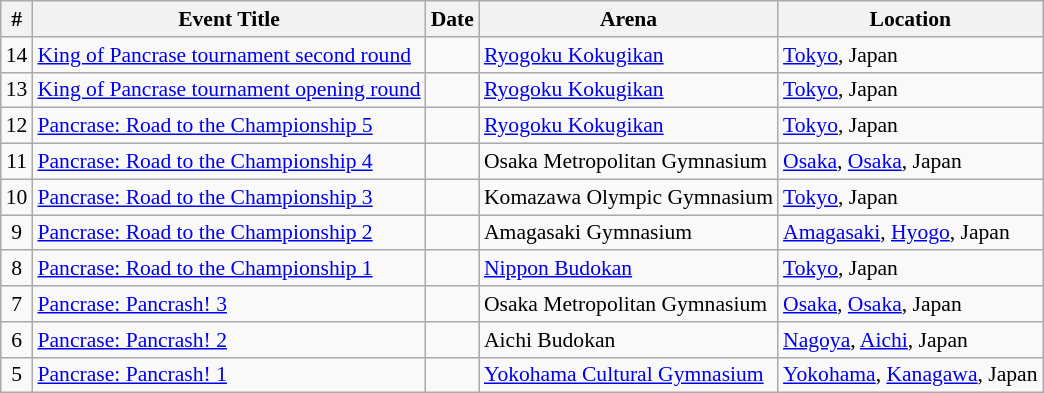<table class="sortable wikitable succession-box" style="font-size:90%;">
<tr>
<th scope="col">#</th>
<th scope="col">Event Title</th>
<th scope="col">Date</th>
<th scope="col">Arena</th>
<th scope="col">Location</th>
</tr>
<tr>
<td align=center>14</td>
<td><a href='#'>King of Pancrase tournament second round</a></td>
<td></td>
<td><a href='#'>Ryogoku Kokugikan</a></td>
<td><a href='#'>Tokyo</a>, Japan</td>
</tr>
<tr>
<td align=center>13</td>
<td><a href='#'>King of Pancrase tournament opening round</a></td>
<td></td>
<td><a href='#'>Ryogoku Kokugikan</a></td>
<td><a href='#'>Tokyo</a>, Japan</td>
</tr>
<tr>
<td align=center>12</td>
<td><a href='#'>Pancrase: Road to the Championship 5</a></td>
<td></td>
<td><a href='#'>Ryogoku Kokugikan</a></td>
<td><a href='#'>Tokyo</a>, Japan</td>
</tr>
<tr>
<td align=center>11</td>
<td><a href='#'>Pancrase: Road to the Championship 4</a></td>
<td></td>
<td>Osaka Metropolitan Gymnasium</td>
<td><a href='#'>Osaka</a>, <a href='#'>Osaka</a>, Japan</td>
</tr>
<tr>
<td align=center>10</td>
<td><a href='#'>Pancrase: Road to the Championship 3</a></td>
<td></td>
<td>Komazawa Olympic Gymnasium</td>
<td><a href='#'>Tokyo</a>, Japan</td>
</tr>
<tr>
<td align=center>9</td>
<td><a href='#'>Pancrase: Road to the Championship 2</a></td>
<td></td>
<td>Amagasaki Gymnasium</td>
<td><a href='#'>Amagasaki</a>, <a href='#'>Hyogo</a>, Japan</td>
</tr>
<tr>
<td align=center>8</td>
<td><a href='#'>Pancrase: Road to the Championship 1</a></td>
<td></td>
<td><a href='#'>Nippon Budokan</a></td>
<td><a href='#'>Tokyo</a>, Japan</td>
</tr>
<tr>
<td align=center>7</td>
<td><a href='#'>Pancrase: Pancrash! 3</a></td>
<td></td>
<td>Osaka Metropolitan Gymnasium</td>
<td><a href='#'>Osaka</a>, <a href='#'>Osaka</a>, Japan</td>
</tr>
<tr>
<td align=center>6</td>
<td><a href='#'>Pancrase: Pancrash! 2</a></td>
<td></td>
<td>Aichi Budokan</td>
<td><a href='#'>Nagoya</a>, <a href='#'>Aichi</a>, Japan</td>
</tr>
<tr>
<td align=center>5</td>
<td><a href='#'>Pancrase: Pancrash! 1</a></td>
<td></td>
<td><a href='#'>Yokohama Cultural Gymnasium</a></td>
<td><a href='#'>Yokohama</a>, <a href='#'>Kanagawa</a>, Japan</td>
</tr>
</table>
